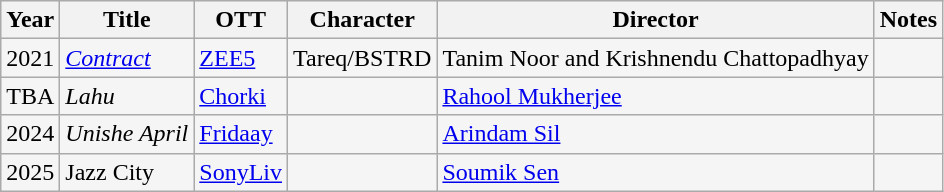<table class="wikitable sortable" style="background:#F5F5F5;">
<tr>
<th>Year</th>
<th>Title</th>
<th>OTT</th>
<th>Character</th>
<th>Director</th>
<th>Notes</th>
</tr>
<tr>
<td>2021</td>
<td><em><a href='#'>Contract</a></em></td>
<td><a href='#'>ZEE5</a></td>
<td>Tareq/BSTRD</td>
<td>Tanim Noor and Krishnendu Chattopadhyay</td>
<td></td>
</tr>
<tr>
<td>TBA</td>
<td><em>Lahu</em></td>
<td><a href='#'>Chorki</a></td>
<td></td>
<td><a href='#'>Rahool Mukherjee</a></td>
<td></td>
</tr>
<tr>
<td>2024</td>
<td><em>Unishe April</em></td>
<td><a href='#'>Fridaay</a></td>
<td></td>
<td><a href='#'>Arindam Sil</a></td>
<td></td>
</tr>
<tr>
<td>2025</td>
<td>Jazz City</td>
<td><a href='#'>SonyLiv</a></td>
<td></td>
<td><a href='#'>Soumik Sen</a></td>
</tr>
</table>
